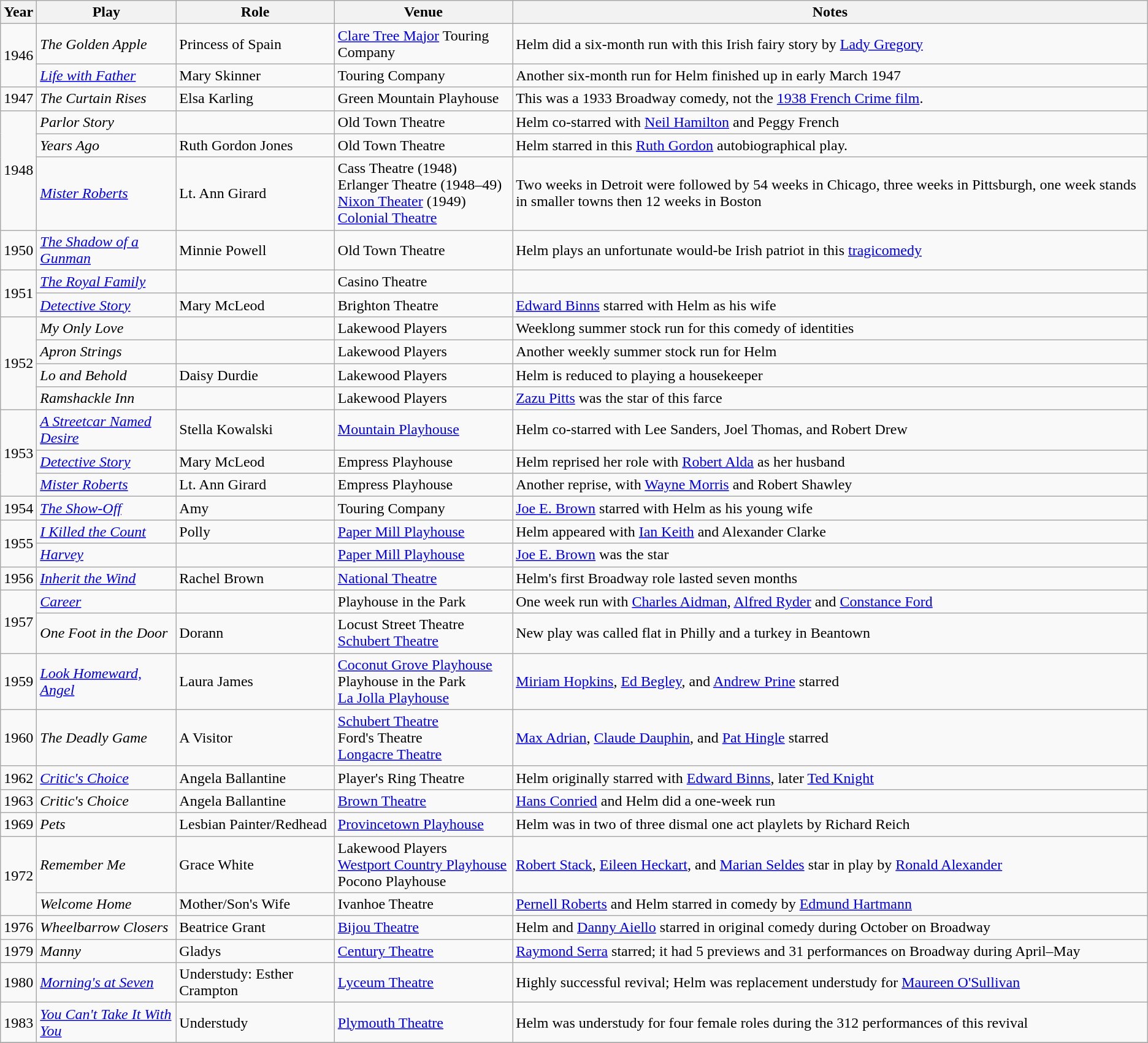<table class="wikitable sortable plainrowheaders">
<tr>
<th scope="col">Year</th>
<th scope="col">Play</th>
<th scope="col">Role</th>
<th scope="col">Venue</th>
<th scope="col">Notes</th>
</tr>
<tr>
<td rowspan=2>1946</td>
<td><em>The Golden Apple</em></td>
<td>Princess of Spain</td>
<td><a href='#'>Clare Tree Major</a> Touring Company</td>
<td>Helm did a six-month run with this Irish fairy story by <a href='#'>Lady Gregory</a></td>
</tr>
<tr>
<td><em><a href='#'>Life with Father</a></em></td>
<td>Mary Skinner</td>
<td>Touring Company</td>
<td>Another six-month run for Helm finished up in early March 1947</td>
</tr>
<tr>
<td>1947</td>
<td><em>The Curtain Rises</em></td>
<td>Elsa Karling</td>
<td>Green Mountain Playhouse</td>
<td>This was a 1933 Broadway comedy, not the <a href='#'>1938 French Crime film</a>.</td>
</tr>
<tr>
<td rowspan=3>1948</td>
<td><em>Parlor Story</em></td>
<td></td>
<td>Old Town Theatre</td>
<td>Helm co-starred with <a href='#'>Neil Hamilton</a> and Peggy French</td>
</tr>
<tr>
<td><em>Years Ago</em></td>
<td>Ruth Gordon Jones</td>
<td>Old Town Theatre</td>
<td>Helm starred in this <a href='#'>Ruth Gordon</a> autobiographical play.</td>
</tr>
<tr>
<td><em><a href='#'>Mister Roberts</a></em></td>
<td>Lt. Ann Girard</td>
<td>Cass Theatre (1948) <br> Erlanger Theatre (1948–49) <br> <a href='#'>Nixon Theater</a> (1949) <br> <a href='#'>Colonial Theatre</a></td>
<td>Two weeks in Detroit were followed by 54 weeks in Chicago, three weeks in Pittsburgh, one week stands in smaller towns then 12 weeks in Boston</td>
</tr>
<tr>
<td>1950</td>
<td><em><a href='#'>The Shadow of a Gunman</a></em></td>
<td>Minnie Powell</td>
<td>Old Town Theatre</td>
<td>Helm plays an unfortunate would-be Irish patriot in this <a href='#'>tragicomedy</a></td>
</tr>
<tr>
<td rowspan=2>1951</td>
<td><em><a href='#'>The Royal Family</a></em></td>
<td></td>
<td>Casino Theatre</td>
<td></td>
</tr>
<tr>
<td><em><a href='#'>Detective Story</a></em></td>
<td>Mary McLeod</td>
<td>Brighton Theatre</td>
<td><a href='#'>Edward Binns</a> starred with Helm as his wife</td>
</tr>
<tr>
<td rowspan=4>1952</td>
<td><em>My Only Love</em></td>
<td></td>
<td>Lakewood Players</td>
<td>Weeklong summer stock run for this comedy of identities</td>
</tr>
<tr>
<td><em>Apron Strings</em></td>
<td></td>
<td>Lakewood Players</td>
<td>Another weekly summer stock run for Helm </td>
</tr>
<tr>
<td><em>Lo and Behold</em></td>
<td>Daisy Durdie</td>
<td>Lakewood Players</td>
<td>Helm is reduced to playing a housekeeper</td>
</tr>
<tr>
<td><em>Ramshackle Inn</em></td>
<td></td>
<td>Lakewood Players</td>
<td><a href='#'>Zazu Pitts</a> was the star of this farce</td>
</tr>
<tr>
<td rowspan=3>1953</td>
<td><em><a href='#'>A Streetcar Named Desire</a></em></td>
<td>Stella Kowalski</td>
<td><a href='#'>Mountain Playhouse</a></td>
<td>Helm co-starred with Lee Sanders, Joel Thomas, and Robert Drew</td>
</tr>
<tr>
<td><em><a href='#'>Detective Story</a></em></td>
<td>Mary McLeod</td>
<td>Empress Playhouse</td>
<td>Helm reprised her role with <a href='#'>Robert Alda</a> as her husband</td>
</tr>
<tr>
<td><em><a href='#'>Mister Roberts</a></em></td>
<td>Lt. Ann Girard</td>
<td>Empress Playhouse</td>
<td>Another reprise, with <a href='#'>Wayne Morris</a> and Robert Shawley</td>
</tr>
<tr>
<td>1954</td>
<td><em><a href='#'>The Show-Off</a></em></td>
<td>Amy</td>
<td>Touring Company</td>
<td><a href='#'>Joe E. Brown</a> starred with Helm as his young wife</td>
</tr>
<tr>
<td rowspan=2>1955</td>
<td><em><a href='#'>I Killed the Count</a></em></td>
<td>Polly</td>
<td><a href='#'>Paper Mill Playhouse</a></td>
<td>Helm appeared with <a href='#'>Ian Keith</a> and Alexander Clarke </td>
</tr>
<tr>
<td><em><a href='#'>Harvey</a></em></td>
<td></td>
<td><a href='#'>Paper Mill Playhouse</a></td>
<td><a href='#'>Joe E. Brown</a> was the star </td>
</tr>
<tr>
<td>1956</td>
<td><em><a href='#'>Inherit the Wind</a></em></td>
<td>Rachel Brown</td>
<td><a href='#'>National Theatre</a></td>
<td>Helm's first Broadway role lasted seven months</td>
</tr>
<tr>
<td rowspan=2>1957</td>
<td><em><a href='#'>Career</a></em></td>
<td></td>
<td>Playhouse in the Park</td>
<td>One week run with <a href='#'>Charles Aidman</a>, <a href='#'>Alfred Ryder</a> and <a href='#'>Constance Ford</a></td>
</tr>
<tr>
<td><em>One Foot in the Door</em></td>
<td>Dorann</td>
<td>Locust Street Theatre<br><a href='#'>Schubert Theatre</a></td>
<td>New play was called flat in Philly and a turkey in Beantown</td>
</tr>
<tr>
<td>1959</td>
<td><em><a href='#'>Look Homeward, Angel</a></em></td>
<td>Laura James</td>
<td><a href='#'>Coconut Grove Playhouse</a><br>Playhouse in the Park<br><a href='#'>La Jolla Playhouse</a></td>
<td><a href='#'>Miriam Hopkins</a>, <a href='#'>Ed Begley</a>, and <a href='#'>Andrew Prine</a> starred</td>
</tr>
<tr>
<td>1960</td>
<td><em>The Deadly Game</em></td>
<td>A Visitor</td>
<td><a href='#'>Schubert Theatre</a><br>Ford's Theatre<br><a href='#'>Longacre Theatre</a></td>
<td><a href='#'>Max Adrian</a>, <a href='#'>Claude Dauphin</a>, and <a href='#'>Pat Hingle</a> starred</td>
</tr>
<tr>
<td>1962</td>
<td><em><a href='#'>Critic's Choice</a></em></td>
<td>Angela Ballantine</td>
<td>Player's Ring Theatre</td>
<td>Helm originally starred with <a href='#'>Edward Binns</a>, later <a href='#'>Ted Knight</a></td>
</tr>
<tr>
<td>1963</td>
<td><em>Critic's Choice</em></td>
<td>Angela Ballantine</td>
<td><a href='#'>Brown Theatre</a></td>
<td><a href='#'>Hans Conried</a> and Helm did a one-week run</td>
</tr>
<tr>
<td>1969</td>
<td><em>Pets</em></td>
<td>Lesbian Painter/Redhead</td>
<td><a href='#'>Provincetown Playhouse</a></td>
<td>Helm was in two of three dismal one act playlets by Richard Reich</td>
</tr>
<tr>
<td rowspan=2>1972</td>
<td><em>Remember Me</em></td>
<td>Grace White</td>
<td>Lakewood Players<br><a href='#'>Westport Country Playhouse</a><br>Pocono Playhouse</td>
<td><a href='#'>Robert Stack</a>, <a href='#'>Eileen Heckart</a>, and <a href='#'>Marian Seldes</a> star in play by <a href='#'>Ronald Alexander</a></td>
</tr>
<tr>
<td><em>Welcome Home</em></td>
<td>Mother/Son's Wife</td>
<td>Ivanhoe Theatre</td>
<td><a href='#'>Pernell Roberts</a> and Helm starred in comedy by <a href='#'>Edmund Hartmann</a></td>
</tr>
<tr>
<td>1976</td>
<td><em>Wheelbarrow Closers</em></td>
<td>Beatrice Grant</td>
<td><a href='#'>Bijou Theatre</a></td>
<td>Helm and <a href='#'>Danny Aiello</a> starred in original comedy during October on Broadway</td>
</tr>
<tr>
<td>1979</td>
<td><em>Manny</em></td>
<td>Gladys</td>
<td><a href='#'>Century Theatre</a></td>
<td><a href='#'>Raymond Serra</a> starred; it had 5 previews and 31 performances on Broadway during April–May</td>
</tr>
<tr>
<td>1980</td>
<td><em><a href='#'>Morning's at Seven</a></em></td>
<td>Understudy: Esther Crampton</td>
<td><a href='#'>Lyceum Theatre</a></td>
<td>Highly successful revival; Helm was replacement understudy for <a href='#'>Maureen O'Sullivan</a></td>
</tr>
<tr>
<td>1983</td>
<td><em><a href='#'>You Can't Take It With You</a></em></td>
<td>Understudy</td>
<td><a href='#'>Plymouth Theatre</a></td>
<td>Helm was understudy for four female roles during the 312 performances of this revival</td>
</tr>
<tr>
</tr>
</table>
